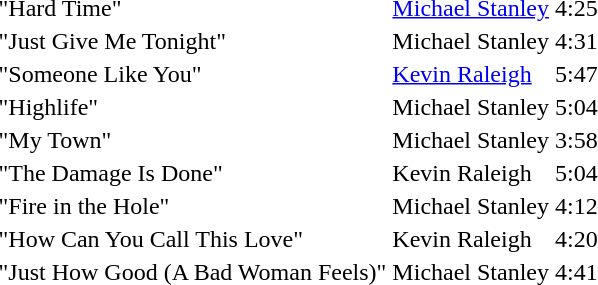<table>
<tr>
<td>"Hard Time"</td>
<td><a href='#'>Michael Stanley</a></td>
<td>4:25</td>
</tr>
<tr>
<td>"Just Give Me Tonight"</td>
<td>Michael Stanley</td>
<td>4:31</td>
</tr>
<tr>
<td>"Someone Like You"</td>
<td><a href='#'>Kevin Raleigh</a></td>
<td>5:47</td>
</tr>
<tr Track Title !! Writing Credit !! Time>
<td>"Highlife"</td>
<td>Michael Stanley</td>
<td>5:04</td>
</tr>
<tr>
<td>"My Town"</td>
<td>Michael Stanley</td>
<td>3:58</td>
</tr>
<tr>
<td>"The Damage Is Done"</td>
<td>Kevin Raleigh</td>
<td>5:04</td>
</tr>
<tr>
<td>"Fire in the Hole"</td>
<td>Michael Stanley</td>
<td>4:12</td>
</tr>
<tr>
<td>"How Can You Call This Love"</td>
<td>Kevin Raleigh</td>
<td>4:20</td>
</tr>
<tr>
<td>"Just How Good (A Bad Woman Feels)"</td>
<td>Michael Stanley</td>
<td>4:41</td>
</tr>
</table>
